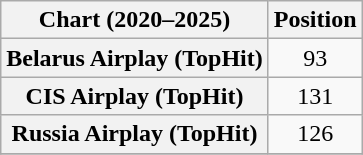<table class="wikitable sortable plainrowheaders" style="text-align:center">
<tr>
<th scope="col">Chart (2020–2025)</th>
<th scope="col">Position</th>
</tr>
<tr>
<th scope="row">Belarus Airplay (TopHit)</th>
<td>93</td>
</tr>
<tr>
<th scope="row">CIS Airplay (TopHit)</th>
<td>131</td>
</tr>
<tr>
<th scope="row">Russia Airplay (TopHit)</th>
<td>126</td>
</tr>
<tr>
</tr>
</table>
